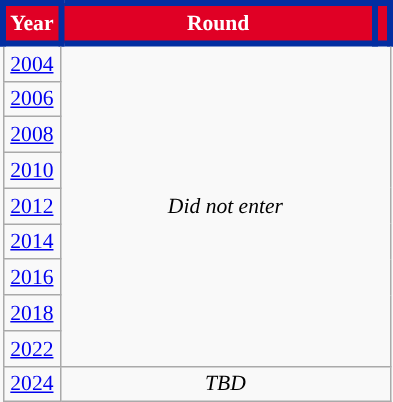<table class="wikitable" style="text-align: center; font-size:90%">
<tr style="color:white;">
<th style="background:#e00025; border: 4px solid #032ea1;">Year</th>
<th style="background:#e00025; border: 4px solid #032ea1; width:200px">Round</th>
<th style="background:#e00025; border: 4px solid #032ea1;"></th>
</tr>
<tr>
<td><a href='#'>2004</a></td>
<td colspan="2" rowspan="9"><em>Did not enter</em></td>
</tr>
<tr>
<td><a href='#'>2006</a></td>
</tr>
<tr>
<td><a href='#'>2008</a></td>
</tr>
<tr>
<td><a href='#'>2010</a></td>
</tr>
<tr>
<td><a href='#'>2012</a></td>
</tr>
<tr>
<td><a href='#'>2014</a></td>
</tr>
<tr>
<td><a href='#'>2016</a></td>
</tr>
<tr>
<td><a href='#'>2018</a></td>
</tr>
<tr>
<td><a href='#'>2022</a></td>
</tr>
<tr>
<td><a href='#'>2024</a></td>
<td colspan="2"><em>TBD</em></td>
</tr>
</table>
